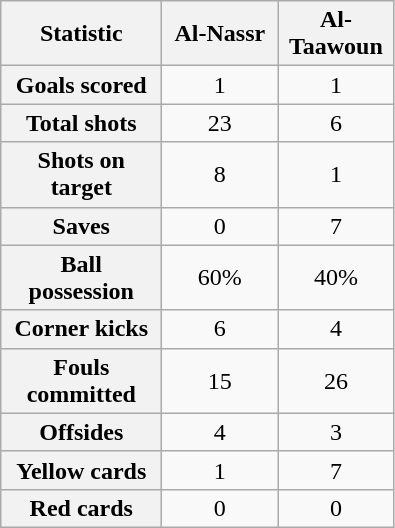<table class="wikitable plainrowheaders" style="text-align:center">
<tr>
<th scope="col" style="width:100px">Statistic</th>
<th scope="col" style="width:70px">Al-Nassr</th>
<th scope="col" style="width:70px">Al-Taawoun</th>
</tr>
<tr>
<th scope=row>Goals scored</th>
<td>1</td>
<td>1</td>
</tr>
<tr>
<th scope=row>Total shots</th>
<td>23</td>
<td>6</td>
</tr>
<tr>
<th scope=row>Shots on target</th>
<td>8</td>
<td>1</td>
</tr>
<tr>
<th scope=row>Saves</th>
<td>0</td>
<td>7</td>
</tr>
<tr>
<th scope=row>Ball possession</th>
<td>60%</td>
<td>40%</td>
</tr>
<tr>
<th scope=row>Corner kicks</th>
<td>6</td>
<td>4</td>
</tr>
<tr>
<th scope=row>Fouls committed</th>
<td>15</td>
<td>26</td>
</tr>
<tr>
<th scope=row>Offsides</th>
<td>4</td>
<td>3</td>
</tr>
<tr>
<th scope=row>Yellow cards</th>
<td>1</td>
<td>7</td>
</tr>
<tr>
<th scope=row>Red cards</th>
<td>0</td>
<td>0</td>
</tr>
</table>
